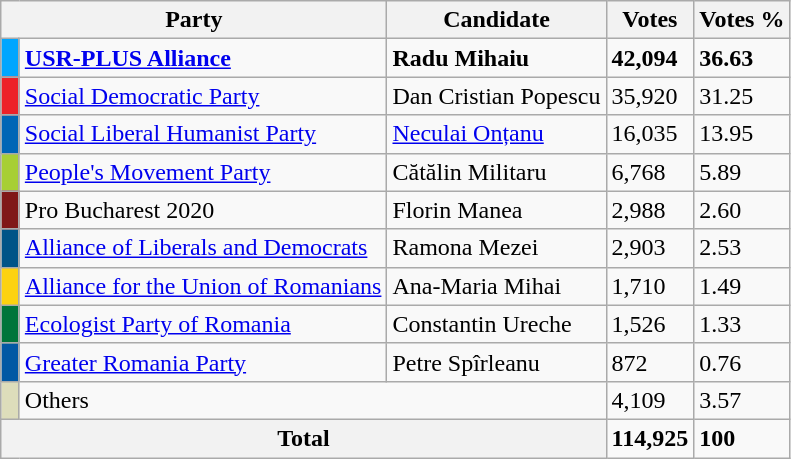<table class="wikitable">
<tr>
<th colspan="2">Party</th>
<th>Candidate</th>
<th>Votes</th>
<th>Votes %</th>
</tr>
<tr>
<td style="background:#00a6ff;" width="5"></td>
<td><a href='#'><strong>USR-PLUS Alliance</strong></a></td>
<td><strong>Radu Mihaiu</strong></td>
<td><strong>42,094</strong></td>
<td><strong>36.63</strong></td>
</tr>
<tr>
<td style="background:#ed2128;" width="5"></td>
<td><a href='#'>Social Democratic Party</a></td>
<td>Dan Cristian Popescu</td>
<td>35,920</td>
<td>31.25</td>
</tr>
<tr>
<td style="background:#0066B6;" width="5"></td>
<td><a href='#'>Social Liberal Humanist Party</a></td>
<td><a href='#'>Neculai Onțanu</a></td>
<td>16,035</td>
<td>13.95</td>
</tr>
<tr>
<td style="background:#a7cf35;" width="5"></td>
<td><a href='#'>People's Movement Party</a></td>
<td>Cătălin Militaru</td>
<td>6,768</td>
<td>5.89</td>
</tr>
<tr>
<td style="background:#801818;" width="5"></td>
<td>Pro Bucharest 2020</td>
<td>Florin Manea</td>
<td>2,988</td>
<td>2.60</td>
</tr>
<tr>
<td style="background:#005487;" width="5"></td>
<td><a href='#'>Alliance of Liberals and Democrats</a></td>
<td>Ramona Mezei</td>
<td>2,903</td>
<td>2.53</td>
</tr>
<tr>
<td style="background:#FCD20F;" width="5"></td>
<td><a href='#'>Alliance for the Union of Romanians</a></td>
<td>Ana-Maria Mihai</td>
<td>1,710</td>
<td>1.49</td>
</tr>
<tr>
<td style="background:#00753a;" width="5"></td>
<td><a href='#'>Ecologist Party of Romania</a></td>
<td>Constantin Ureche</td>
<td>1,526</td>
<td>1.33</td>
</tr>
<tr>
<td style="background:#0258A4;" width="5"></td>
<td><a href='#'>Greater Romania Party</a></td>
<td>Petre Spîrleanu</td>
<td>872</td>
<td>0.76</td>
</tr>
<tr>
<td style="background:#ddddbb;" width="5"></td>
<td colspan="2">Others</td>
<td>4,109</td>
<td>3.57</td>
</tr>
<tr>
<th colspan="3">Total</th>
<td><strong>114,925</strong></td>
<td><strong>100</strong></td>
</tr>
</table>
